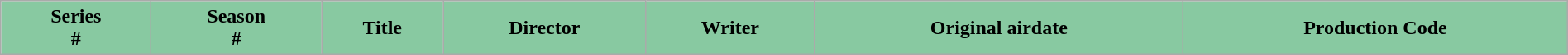<table class="wikitable plainrowheaders" style="width:100%; margin:auto; background:#ffffff;">
<tr>
<th style="background-color: #88C9A1">Series<br>#</th>
<th style="background-color: #88C9A1">Season<br>#</th>
<th style="background-color: #88C9A1">Title</th>
<th style="background-color: #88C9A1">Director</th>
<th style="background-color: #88C9A1">Writer</th>
<th style="background-color: #88C9A1">Original airdate</th>
<th style="background-color: #88C9A1">Production Code<br>




















</th>
</tr>
</table>
